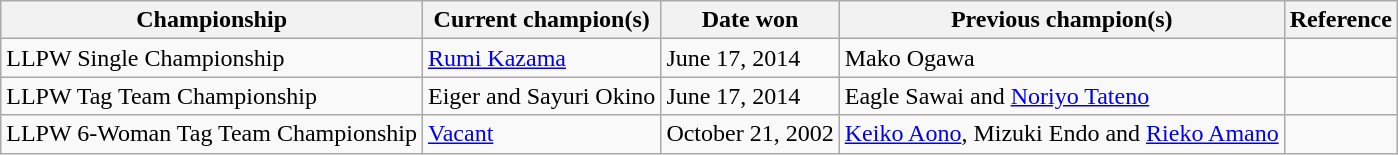<table class="wikitable">
<tr>
<th>Championship</th>
<th>Current champion(s)</th>
<th>Date won</th>
<th>Previous champion(s)</th>
<th>Reference</th>
</tr>
<tr>
<td>LLPW Single Championship</td>
<td><a href='#'>Rumi Kazama</a></td>
<td>June 17, 2014</td>
<td>Mako Ogawa</td>
<td></td>
</tr>
<tr>
<td>LLPW Tag Team Championship</td>
<td>Eiger and Sayuri Okino</td>
<td>June 17, 2014</td>
<td>Eagle Sawai and <a href='#'>Noriyo Tateno</a></td>
<td></td>
</tr>
<tr>
<td>LLPW 6-Woman Tag Team Championship</td>
<td><a href='#'>Vacant</a></td>
<td>October 21, 2002</td>
<td><a href='#'>Keiko Aono</a>, Mizuki Endo and <a href='#'>Rieko Amano</a></td>
<td></td>
</tr>
</table>
